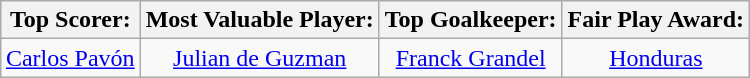<table class="wikitable" style="margin: 0 auto;">
<tr>
<th><strong>Top Scorer</strong>:</th>
<th><strong>Most Valuable Player</strong>:</th>
<th><strong>Top Goalkeeper</strong>:</th>
<th><strong>Fair Play Award</strong>:</th>
</tr>
<tr>
<td align=center> <a href='#'>Carlos Pavón</a></td>
<td align=center> <a href='#'>Julian de Guzman</a></td>
<td align=center> <a href='#'>Franck Grandel</a></td>
<td align=center> <a href='#'>Honduras</a></td>
</tr>
</table>
